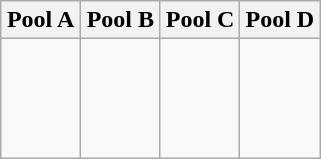<table class="wikitable">
<tr>
<th width=25%>Pool A</th>
<th width=25%>Pool B</th>
<th width=25%>Pool C</th>
<th width=25%>Pool D</th>
</tr>
<tr>
<td><br><br>
<br>
<br>
</td>
<td><br><br>
<br>
<br>
</td>
<td><br><br>
<br>
<br>
</td>
<td><br><br>
<br>
<br>
</td>
</tr>
</table>
